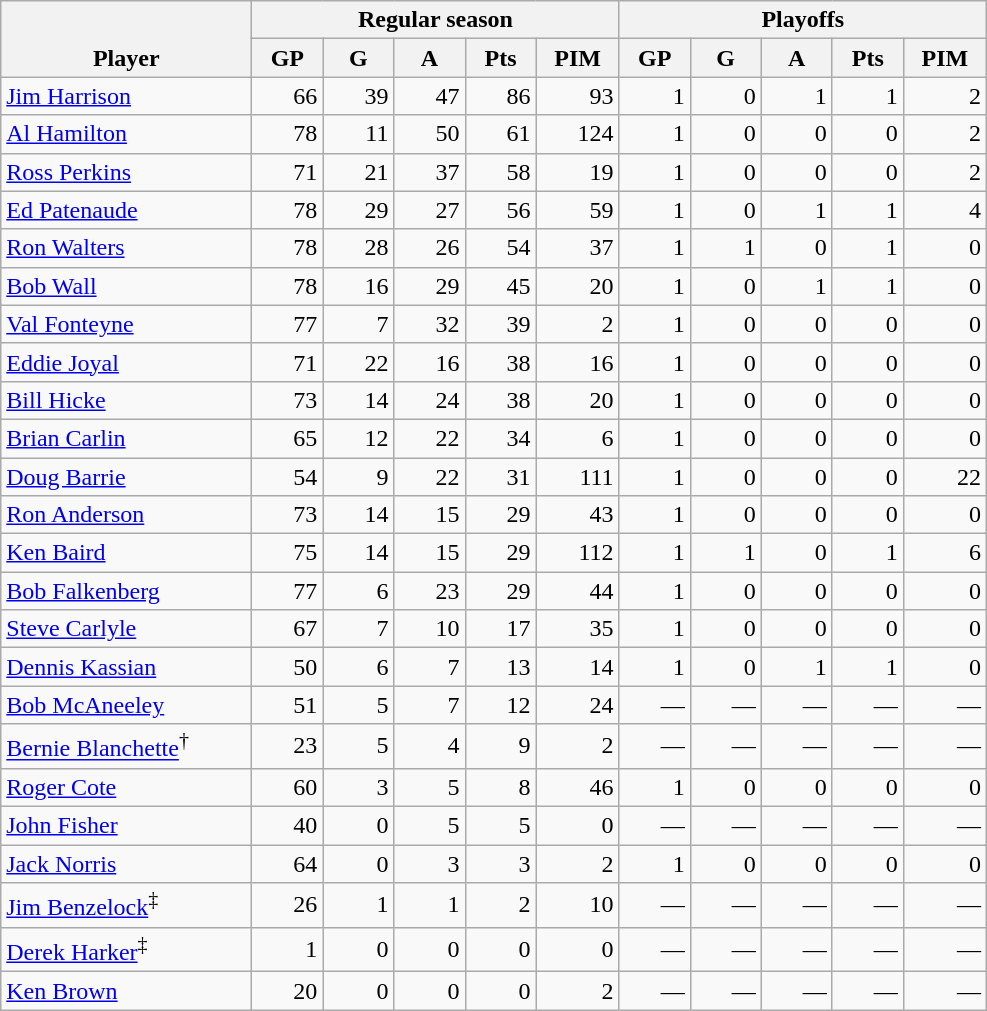<table class="wikitable" style="text-align:right">
<tr>
<th rowspan="2" valign="bottom" style="width:10em">Player</th>
<th colspan="5">Regular season</th>
<th colspan="5">Playoffs</th>
</tr>
<tr>
<th style="width:2.5em">GP</th>
<th style="width:2.5em">G</th>
<th style="width:2.5em">A</th>
<th style="width:2.5em">Pts</th>
<th style="width:3em">PIM</th>
<th style="width:2.5em">GP</th>
<th style="width:2.5em">G</th>
<th style="width:2.5em">A</th>
<th style="width:2.5em">Pts</th>
<th style="width:3em">PIM</th>
</tr>
<tr>
<td align=left><a href='#'>Jim Harrison</a></td>
<td>66</td>
<td>39</td>
<td>47</td>
<td>86</td>
<td>93</td>
<td>1</td>
<td>0</td>
<td>1</td>
<td>1</td>
<td>2</td>
</tr>
<tr>
<td align=left><a href='#'>Al Hamilton</a></td>
<td>78</td>
<td>11</td>
<td>50</td>
<td>61</td>
<td>124</td>
<td>1</td>
<td>0</td>
<td>0</td>
<td>0</td>
<td>2</td>
</tr>
<tr>
<td align=left><a href='#'>Ross Perkins</a></td>
<td>71</td>
<td>21</td>
<td>37</td>
<td>58</td>
<td>19</td>
<td>1</td>
<td>0</td>
<td>0</td>
<td>0</td>
<td>2</td>
</tr>
<tr>
<td align=left><a href='#'>Ed Patenaude</a></td>
<td>78</td>
<td>29</td>
<td>27</td>
<td>56</td>
<td>59</td>
<td>1</td>
<td>0</td>
<td>1</td>
<td>1</td>
<td>4</td>
</tr>
<tr>
<td align=left><a href='#'>Ron Walters</a></td>
<td>78</td>
<td>28</td>
<td>26</td>
<td>54</td>
<td>37</td>
<td>1</td>
<td>1</td>
<td>0</td>
<td>1</td>
<td>0</td>
</tr>
<tr>
<td align=left><a href='#'>Bob Wall</a></td>
<td>78</td>
<td>16</td>
<td>29</td>
<td>45</td>
<td>20</td>
<td>1</td>
<td>0</td>
<td>1</td>
<td>1</td>
<td>0</td>
</tr>
<tr>
<td align=left><a href='#'>Val Fonteyne</a></td>
<td>77</td>
<td>7</td>
<td>32</td>
<td>39</td>
<td>2</td>
<td>1</td>
<td>0</td>
<td>0</td>
<td>0</td>
<td>0</td>
</tr>
<tr>
<td align=left><a href='#'>Eddie Joyal</a></td>
<td>71</td>
<td>22</td>
<td>16</td>
<td>38</td>
<td>16</td>
<td>1</td>
<td>0</td>
<td>0</td>
<td>0</td>
<td>0</td>
</tr>
<tr>
<td align=left><a href='#'>Bill Hicke</a></td>
<td>73</td>
<td>14</td>
<td>24</td>
<td>38</td>
<td>20</td>
<td>1</td>
<td>0</td>
<td>0</td>
<td>0</td>
<td>0</td>
</tr>
<tr>
<td align=left><a href='#'>Brian Carlin</a></td>
<td>65</td>
<td>12</td>
<td>22</td>
<td>34</td>
<td>6</td>
<td>1</td>
<td>0</td>
<td>0</td>
<td>0</td>
<td>0</td>
</tr>
<tr>
<td align=left><a href='#'>Doug Barrie</a></td>
<td>54</td>
<td>9</td>
<td>22</td>
<td>31</td>
<td>111</td>
<td>1</td>
<td>0</td>
<td>0</td>
<td>0</td>
<td>22</td>
</tr>
<tr>
<td align=left><a href='#'>Ron Anderson</a></td>
<td>73</td>
<td>14</td>
<td>15</td>
<td>29</td>
<td>43</td>
<td>1</td>
<td>0</td>
<td>0</td>
<td>0</td>
<td>0</td>
</tr>
<tr>
<td align=left><a href='#'>Ken Baird</a></td>
<td>75</td>
<td>14</td>
<td>15</td>
<td>29</td>
<td>112</td>
<td>1</td>
<td>1</td>
<td>0</td>
<td>1</td>
<td>6</td>
</tr>
<tr>
<td align=left><a href='#'>Bob Falkenberg</a></td>
<td>77</td>
<td>6</td>
<td>23</td>
<td>29</td>
<td>44</td>
<td>1</td>
<td>0</td>
<td>0</td>
<td>0</td>
<td>0</td>
</tr>
<tr>
<td align=left><a href='#'>Steve Carlyle</a></td>
<td>67</td>
<td>7</td>
<td>10</td>
<td>17</td>
<td>35</td>
<td>1</td>
<td>0</td>
<td>0</td>
<td>0</td>
<td>0</td>
</tr>
<tr>
<td align=left><a href='#'>Dennis Kassian</a></td>
<td>50</td>
<td>6</td>
<td>7</td>
<td>13</td>
<td>14</td>
<td>1</td>
<td>0</td>
<td>1</td>
<td>1</td>
<td>0</td>
</tr>
<tr>
<td align=left><a href='#'>Bob McAneeley</a></td>
<td>51</td>
<td>5</td>
<td>7</td>
<td>12</td>
<td>24</td>
<td>—</td>
<td>—</td>
<td>—</td>
<td>—</td>
<td>—</td>
</tr>
<tr>
<td align=left><a href='#'>Bernie Blanchette</a><sup>†</sup></td>
<td>23</td>
<td>5</td>
<td>4</td>
<td>9</td>
<td>2</td>
<td>—</td>
<td>—</td>
<td>—</td>
<td>—</td>
<td>—</td>
</tr>
<tr>
<td align=left><a href='#'>Roger Cote</a></td>
<td>60</td>
<td>3</td>
<td>5</td>
<td>8</td>
<td>46</td>
<td>1</td>
<td>0</td>
<td>0</td>
<td>0</td>
<td>0</td>
</tr>
<tr>
<td align=left><a href='#'>John Fisher</a></td>
<td>40</td>
<td>0</td>
<td>5</td>
<td>5</td>
<td>0</td>
<td>—</td>
<td>—</td>
<td>—</td>
<td>—</td>
<td>—</td>
</tr>
<tr>
<td align=left><a href='#'>Jack Norris</a></td>
<td>64</td>
<td>0</td>
<td>3</td>
<td>3</td>
<td>2</td>
<td>1</td>
<td>0</td>
<td>0</td>
<td>0</td>
<td>0</td>
</tr>
<tr>
<td align=left><a href='#'>Jim Benzelock</a><sup>‡</sup></td>
<td>26</td>
<td>1</td>
<td>1</td>
<td>2</td>
<td>10</td>
<td>—</td>
<td>—</td>
<td>—</td>
<td>—</td>
<td>—</td>
</tr>
<tr>
<td align=left><a href='#'>Derek Harker</a><sup>‡</sup></td>
<td>1</td>
<td>0</td>
<td>0</td>
<td>0</td>
<td>0</td>
<td>—</td>
<td>—</td>
<td>—</td>
<td>—</td>
<td>—</td>
</tr>
<tr>
<td align=left><a href='#'>Ken Brown</a></td>
<td>20</td>
<td>0</td>
<td>0</td>
<td>0</td>
<td>2</td>
<td>—</td>
<td>—</td>
<td>—</td>
<td>—</td>
<td>—</td>
</tr>
</table>
